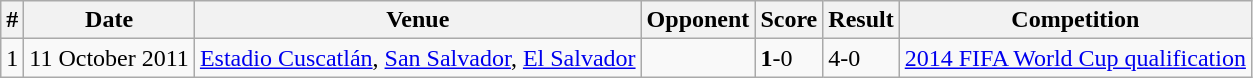<table class="wikitable">
<tr>
<th>#</th>
<th>Date</th>
<th>Venue</th>
<th>Opponent</th>
<th>Score</th>
<th>Result</th>
<th>Competition</th>
</tr>
<tr>
<td>1</td>
<td>11 October 2011</td>
<td><a href='#'>Estadio Cuscatlán</a>, <a href='#'>San Salvador</a>, <a href='#'>El Salvador</a></td>
<td></td>
<td><strong>1</strong>-0</td>
<td>4-0</td>
<td><a href='#'>2014 FIFA World Cup qualification</a></td>
</tr>
</table>
